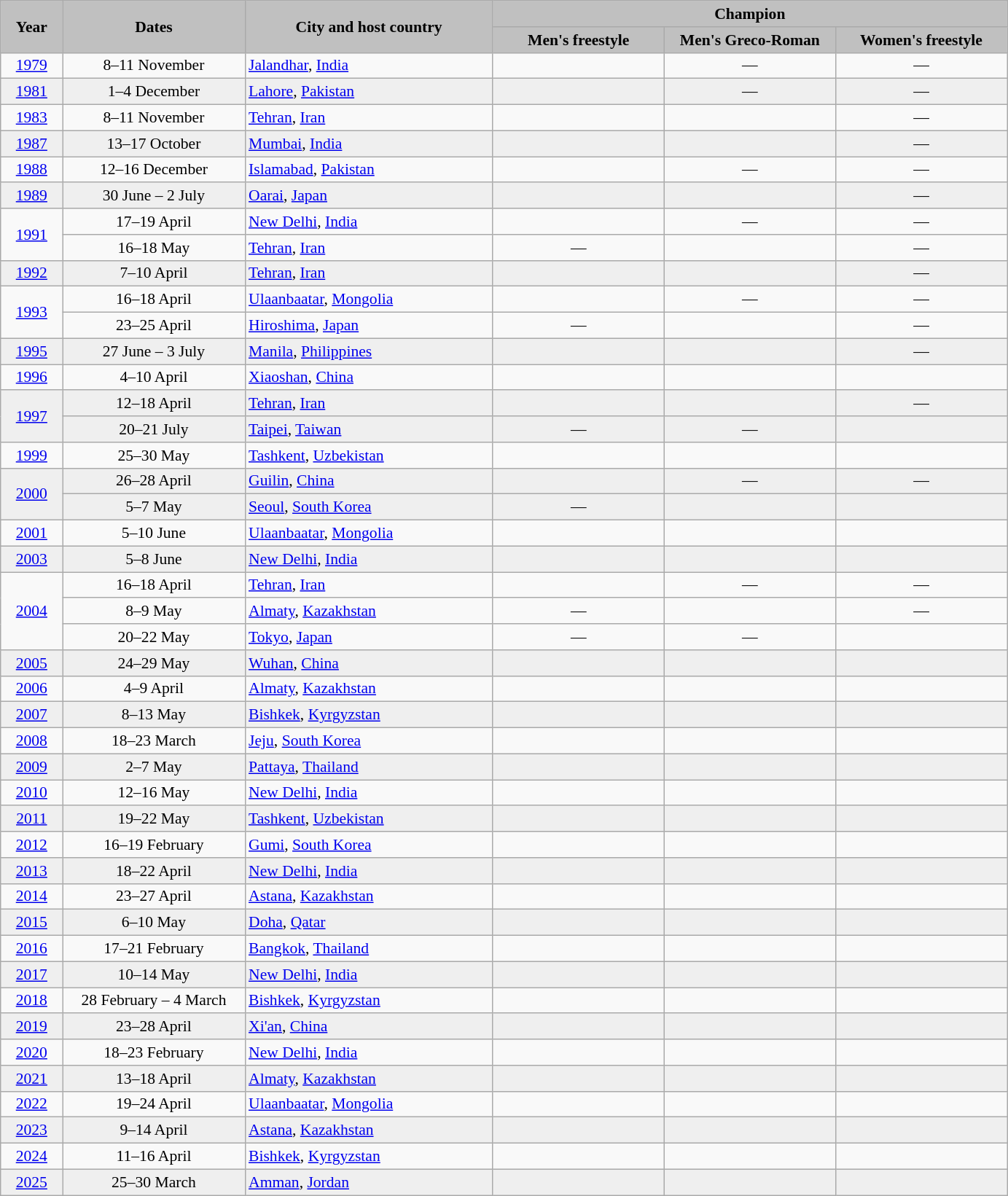<table class="wikitable" style="text-align:center; font-size:90%">
<tr>
<th rowspan=2 style="width: 50px; background-color:#C0C0C0">Year</th>
<th rowspan=2 style="width: 160px; background-color:#C0C0C0">Dates</th>
<th rowspan=2 style="width: 220px; background-color:#C0C0C0">City and host country</th>
<th colspan=3 style="width: 450px; background-color:#C0C0C0">Champion</th>
</tr>
<tr>
<th style="width: 150px; background-color:#C0C0C0">Men's freestyle</th>
<th style="width: 150px; background-color:#C0C0C0">Men's Greco-Roman</th>
<th style="width: 150px; background-color:#C0C0C0">Women's freestyle</th>
</tr>
<tr>
<td><a href='#'>1979</a></td>
<td>8–11 November</td>
<td align="left"> <a href='#'>Jalandhar</a>, <a href='#'>India</a></td>
<td align="left"></td>
<td>—</td>
<td>—</td>
</tr>
<tr bgcolor="efefef">
<td><a href='#'>1981</a></td>
<td>1–4 December</td>
<td align="left"> <a href='#'>Lahore</a>, <a href='#'>Pakistan</a></td>
<td align="left"></td>
<td>—</td>
<td>—</td>
</tr>
<tr>
<td><a href='#'>1983</a></td>
<td>8–11 November</td>
<td align="left"> <a href='#'>Tehran</a>, <a href='#'>Iran</a></td>
<td align="left"></td>
<td align="left"></td>
<td>—</td>
</tr>
<tr bgcolor="efefef">
<td><a href='#'>1987</a></td>
<td>13–17 October</td>
<td align="left"> <a href='#'>Mumbai</a>, <a href='#'>India</a></td>
<td align="left"></td>
<td align="left"></td>
<td>—</td>
</tr>
<tr>
<td><a href='#'>1988</a></td>
<td>12–16 December</td>
<td align="left"> <a href='#'>Islamabad</a>, <a href='#'>Pakistan</a></td>
<td align="left"></td>
<td>—</td>
<td>—</td>
</tr>
<tr bgcolor="efefef">
<td><a href='#'>1989</a></td>
<td>30 June – 2 July</td>
<td align="left"> <a href='#'>Oarai</a>, <a href='#'>Japan</a></td>
<td align="left"></td>
<td align="left"></td>
<td>—</td>
</tr>
<tr>
<td rowspan=2><a href='#'>1991</a></td>
<td>17–19 April</td>
<td align="left"> <a href='#'>New Delhi</a>, <a href='#'>India</a></td>
<td align="left"></td>
<td>—</td>
<td>—</td>
</tr>
<tr>
<td>16–18 May</td>
<td align="left"> <a href='#'>Tehran</a>, <a href='#'>Iran</a></td>
<td>—</td>
<td align="left"></td>
<td>—</td>
</tr>
<tr bgcolor="efefef">
<td><a href='#'>1992</a></td>
<td>7–10 April</td>
<td align="left"> <a href='#'>Tehran</a>, <a href='#'>Iran</a></td>
<td align="left"></td>
<td align="left"></td>
<td>—</td>
</tr>
<tr>
<td rowspan=2><a href='#'>1993</a></td>
<td>16–18 April</td>
<td align="left"> <a href='#'>Ulaanbaatar</a>, <a href='#'>Mongolia</a></td>
<td align="left"></td>
<td>—</td>
<td>—</td>
</tr>
<tr>
<td>23–25 April</td>
<td align="left"> <a href='#'>Hiroshima</a>, <a href='#'>Japan</a></td>
<td>—</td>
<td align="left"></td>
<td>—</td>
</tr>
<tr bgcolor="efefef">
<td><a href='#'>1995</a></td>
<td>27 June – 3 July</td>
<td align="left"> <a href='#'>Manila</a>, <a href='#'>Philippines</a></td>
<td align="left"></td>
<td align="left"></td>
<td>—</td>
</tr>
<tr>
<td><a href='#'>1996</a></td>
<td>4–10 April</td>
<td align="left"> <a href='#'>Xiaoshan</a>, <a href='#'>China</a></td>
<td align="left"></td>
<td align="left"></td>
<td align="left"></td>
</tr>
<tr bgcolor="efefef">
<td rowspan=2><a href='#'>1997</a></td>
<td>12–18 April</td>
<td align="left"> <a href='#'>Tehran</a>, <a href='#'>Iran</a></td>
<td align="left"></td>
<td align="left"></td>
<td>—</td>
</tr>
<tr bgcolor="efefef">
<td>20–21 July</td>
<td align="left"> <a href='#'>Taipei</a>, <a href='#'>Taiwan</a></td>
<td>—</td>
<td>—</td>
<td align="left"></td>
</tr>
<tr>
<td><a href='#'>1999</a></td>
<td>25–30 May</td>
<td align="left"> <a href='#'>Tashkent</a>, <a href='#'>Uzbekistan</a></td>
<td align="left"></td>
<td align="left"></td>
<td align="left"></td>
</tr>
<tr bgcolor="efefef">
<td rowspan=2><a href='#'>2000</a></td>
<td>26–28 April</td>
<td align="left"> <a href='#'>Guilin</a>, <a href='#'>China</a></td>
<td align="left"></td>
<td>—</td>
<td>—</td>
</tr>
<tr bgcolor="efefef">
<td>5–7 May</td>
<td align="left"> <a href='#'>Seoul</a>, <a href='#'>South Korea</a></td>
<td>—</td>
<td align="left"></td>
<td align="left"></td>
</tr>
<tr>
<td><a href='#'>2001</a></td>
<td>5–10 June</td>
<td align="left"> <a href='#'>Ulaanbaatar</a>, <a href='#'>Mongolia</a></td>
<td align="left"></td>
<td align="left"></td>
<td align="left"></td>
</tr>
<tr bgcolor="efefef">
<td><a href='#'>2003</a></td>
<td>5–8 June</td>
<td align="left"> <a href='#'>New Delhi</a>, <a href='#'>India</a></td>
<td align="left"></td>
<td align="left"></td>
<td align="left"></td>
</tr>
<tr>
<td rowspan=3><a href='#'>2004</a></td>
<td>16–18 April</td>
<td align="left"> <a href='#'>Tehran</a>, <a href='#'>Iran</a></td>
<td align="left"></td>
<td>—</td>
<td>—</td>
</tr>
<tr>
<td>8–9 May</td>
<td align="left"> <a href='#'>Almaty</a>, <a href='#'>Kazakhstan</a></td>
<td>—</td>
<td align="left"></td>
<td>—</td>
</tr>
<tr>
<td>20–22 May</td>
<td align="left"> <a href='#'>Tokyo</a>, <a href='#'>Japan</a></td>
<td>—</td>
<td>—</td>
<td align="left"></td>
</tr>
<tr bgcolor="efefef">
<td><a href='#'>2005</a></td>
<td>24–29 May</td>
<td align="left"> <a href='#'>Wuhan</a>, <a href='#'>China</a></td>
<td align="left"></td>
<td align="left"></td>
<td align="left"></td>
</tr>
<tr>
<td><a href='#'>2006</a></td>
<td>4–9 April</td>
<td align="left"> <a href='#'>Almaty</a>, <a href='#'>Kazakhstan</a></td>
<td align="left"></td>
<td align="left"></td>
<td align="left"></td>
</tr>
<tr bgcolor="efefef">
<td><a href='#'>2007</a></td>
<td>8–13 May</td>
<td align="left"> <a href='#'>Bishkek</a>, <a href='#'>Kyrgyzstan</a></td>
<td align="left"></td>
<td align="left"></td>
<td align="left"></td>
</tr>
<tr>
<td><a href='#'>2008</a></td>
<td>18–23 March</td>
<td align="left"> <a href='#'>Jeju</a>, <a href='#'>South Korea</a></td>
<td align="left"></td>
<td align="left"></td>
<td align="left"></td>
</tr>
<tr bgcolor="efefef">
<td><a href='#'>2009</a></td>
<td>2–7 May</td>
<td align="left"> <a href='#'>Pattaya</a>, <a href='#'>Thailand</a></td>
<td align="left"></td>
<td align="left"></td>
<td align="left"></td>
</tr>
<tr>
<td><a href='#'>2010</a></td>
<td>12–16 May</td>
<td align="left"> <a href='#'>New Delhi</a>, <a href='#'>India</a></td>
<td align="left"></td>
<td align="left"></td>
<td align="left"></td>
</tr>
<tr bgcolor="efefef">
<td><a href='#'>2011</a></td>
<td>19–22 May</td>
<td align="left"> <a href='#'>Tashkent</a>, <a href='#'>Uzbekistan</a></td>
<td align="left"></td>
<td align="left"></td>
<td align="left"></td>
</tr>
<tr>
<td><a href='#'>2012</a></td>
<td>16–19 February</td>
<td align="left"> <a href='#'>Gumi</a>, <a href='#'>South Korea</a></td>
<td align="left"></td>
<td align="left"></td>
<td align="left"></td>
</tr>
<tr bgcolor="efefef">
<td><a href='#'>2013</a></td>
<td>18–22 April</td>
<td align="left"> <a href='#'>New Delhi</a>, <a href='#'>India</a></td>
<td align="left"></td>
<td align="left"></td>
<td align="left"></td>
</tr>
<tr>
<td><a href='#'>2014</a></td>
<td>23–27 April</td>
<td align="left"> <a href='#'>Astana</a>, <a href='#'>Kazakhstan</a></td>
<td align="left"></td>
<td align="left"></td>
<td align="left"></td>
</tr>
<tr bgcolor="efefef">
<td><a href='#'>2015</a></td>
<td>6–10 May</td>
<td align="left"> <a href='#'>Doha</a>, <a href='#'>Qatar</a></td>
<td align="left"></td>
<td align="left"></td>
<td align="left"></td>
</tr>
<tr>
<td><a href='#'>2016</a></td>
<td>17–21 February</td>
<td align="left"> <a href='#'>Bangkok</a>, <a href='#'>Thailand</a></td>
<td align="left"></td>
<td align="left"></td>
<td align="left"></td>
</tr>
<tr bgcolor="efefef">
<td><a href='#'>2017</a></td>
<td>10–14 May</td>
<td align="left"> <a href='#'>New Delhi</a>, <a href='#'>India</a></td>
<td align="left"></td>
<td align="left"></td>
<td align="left"></td>
</tr>
<tr>
<td><a href='#'>2018</a></td>
<td>28 February – 4 March</td>
<td align="left"> <a href='#'>Bishkek</a>, <a href='#'>Kyrgyzstan</a></td>
<td align="left"></td>
<td align="left"></td>
<td align="left"></td>
</tr>
<tr bgcolor="efefef">
<td><a href='#'>2019</a></td>
<td>23–28 April</td>
<td align="left"> <a href='#'>Xi'an</a>, <a href='#'>China</a></td>
<td align="left"></td>
<td align="left"></td>
<td align="left"></td>
</tr>
<tr>
<td><a href='#'>2020</a></td>
<td>18–23 February</td>
<td align="left"> <a href='#'>New Delhi</a>, <a href='#'>India</a></td>
<td align="left"></td>
<td align="left"></td>
<td align="left"></td>
</tr>
<tr bgcolor="efefef">
<td><a href='#'>2021</a></td>
<td>13–18 April</td>
<td align="left"> <a href='#'>Almaty</a>, <a href='#'>Kazakhstan</a></td>
<td align="left"></td>
<td align="left"></td>
<td align="left"></td>
</tr>
<tr>
<td><a href='#'>2022</a></td>
<td>19–24 April</td>
<td align="left"> <a href='#'>Ulaanbaatar</a>, <a href='#'>Mongolia</a></td>
<td align="left"></td>
<td align="left"></td>
<td align="left"></td>
</tr>
<tr bgcolor="efefef">
<td><a href='#'>2023</a></td>
<td>9–14 April</td>
<td align="left"> <a href='#'>Astana</a>, <a href='#'>Kazakhstan</a></td>
<td align="left"></td>
<td align="left"></td>
<td align="left"></td>
</tr>
<tr>
<td><a href='#'>2024</a></td>
<td>11–16 April</td>
<td align="left"> <a href='#'>Bishkek</a>, <a href='#'>Kyrgyzstan</a></td>
<td align="left"></td>
<td align="left"></td>
<td align="left"></td>
</tr>
<tr bgcolor="efefef">
<td><a href='#'>2025</a></td>
<td>25–30 March</td>
<td align="left"> <a href='#'>Amman</a>, <a href='#'>Jordan</a></td>
<td align="left"></td>
<td align="left"></td>
<td align="left"></td>
</tr>
</table>
